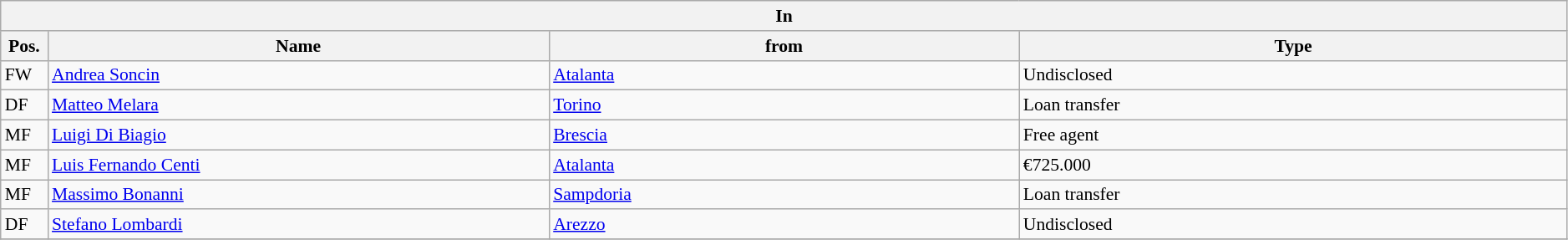<table class="wikitable" style="font-size:90%;width:99%;">
<tr>
<th colspan="4">In</th>
</tr>
<tr>
<th width=3%>Pos.</th>
<th width=32%>Name</th>
<th width=30%>from</th>
<th width=35%>Type</th>
</tr>
<tr>
<td>FW</td>
<td><a href='#'>Andrea Soncin</a></td>
<td><a href='#'>Atalanta</a></td>
<td>Undisclosed</td>
</tr>
<tr>
<td>DF</td>
<td><a href='#'>Matteo Melara</a></td>
<td><a href='#'>Torino</a></td>
<td>Loan transfer</td>
</tr>
<tr>
<td>MF</td>
<td><a href='#'>Luigi Di Biagio</a></td>
<td><a href='#'>Brescia</a></td>
<td>Free agent</td>
</tr>
<tr>
<td>MF</td>
<td><a href='#'>Luis Fernando Centi</a></td>
<td><a href='#'>Atalanta</a></td>
<td>€725.000</td>
</tr>
<tr>
<td>MF</td>
<td><a href='#'>Massimo Bonanni</a></td>
<td><a href='#'>Sampdoria</a></td>
<td>Loan transfer</td>
</tr>
<tr>
<td>DF</td>
<td><a href='#'>Stefano Lombardi</a></td>
<td><a href='#'>Arezzo</a></td>
<td>Undisclosed</td>
</tr>
<tr>
</tr>
</table>
